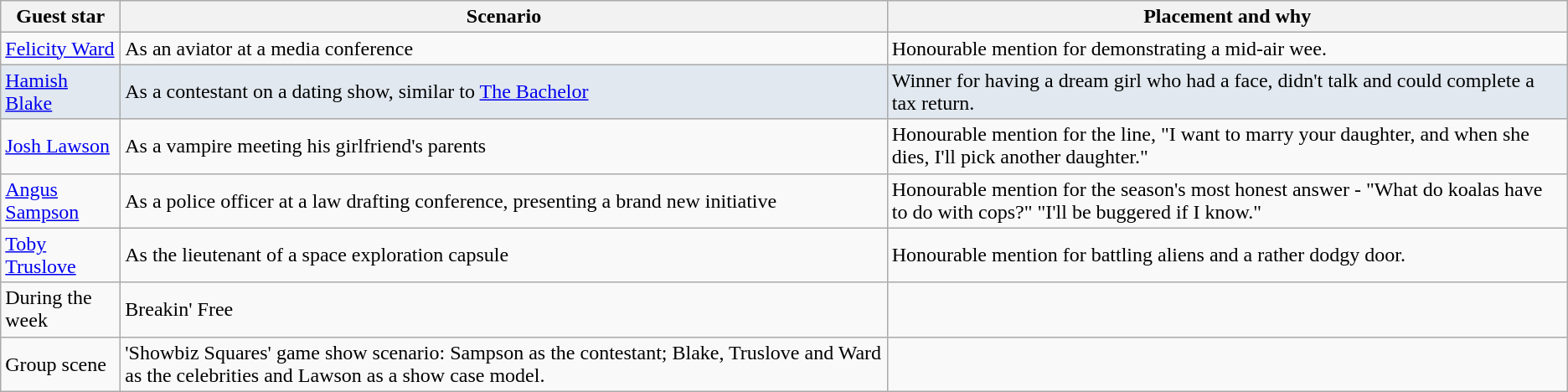<table class="wikitable">
<tr>
<th>Guest star</th>
<th>Scenario</th>
<th>Placement and why</th>
</tr>
<tr>
<td><a href='#'>Felicity Ward</a></td>
<td>As an aviator at a media conference</td>
<td>Honourable mention for demonstrating a mid-air wee.</td>
</tr>
<tr style="background:#E1E8EF;">
<td><a href='#'>Hamish Blake</a></td>
<td>As a contestant on a dating show, similar to <a href='#'>The Bachelor</a></td>
<td>Winner for having a dream girl who had a face, didn't talk and could complete a tax return.</td>
</tr>
<tr>
<td><a href='#'>Josh Lawson</a></td>
<td>As a vampire meeting his girlfriend's parents</td>
<td>Honourable mention for the line, "I want to marry your daughter, and when she dies, I'll pick another daughter."</td>
</tr>
<tr>
<td><a href='#'>Angus Sampson</a></td>
<td>As a police officer at a law drafting conference, presenting a brand new initiative</td>
<td>Honourable mention for the season's most honest answer - "What do koalas have to do with cops?" "I'll be buggered if I know."</td>
</tr>
<tr>
<td><a href='#'>Toby Truslove</a></td>
<td>As the lieutenant of a space exploration capsule</td>
<td>Honourable mention for battling aliens and a rather dodgy door.</td>
</tr>
<tr>
<td>During the week</td>
<td>Breakin' Free</td>
<td></td>
</tr>
<tr>
<td>Group scene</td>
<td>'Showbiz Squares' game show scenario: Sampson as the contestant; Blake, Truslove and Ward as the celebrities and Lawson as a show case model.</td>
<td></td>
</tr>
</table>
